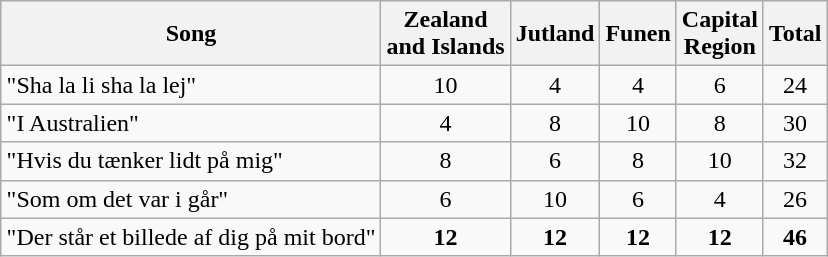<table class="wikitable" style="margin: 1em auto 1em auto; text-align:center">
<tr>
<th>Song</th>
<th>Zealand<br>and Islands</th>
<th>Jutland</th>
<th>Funen</th>
<th>Capital<br>Region</th>
<th>Total</th>
</tr>
<tr>
<td align="left">"Sha la li sha la lej"</td>
<td>10</td>
<td>4</td>
<td>4</td>
<td>6</td>
<td>24</td>
</tr>
<tr>
<td align="left">"I Australien"</td>
<td>4</td>
<td>8</td>
<td>10</td>
<td>8</td>
<td>30</td>
</tr>
<tr>
<td align="left">"Hvis du tænker lidt på mig"</td>
<td>8</td>
<td>6</td>
<td>8</td>
<td>10</td>
<td>32</td>
</tr>
<tr>
<td align="left">"Som om det var i går"</td>
<td>6</td>
<td>10</td>
<td>6</td>
<td>4</td>
<td>26</td>
</tr>
<tr>
<td align="left">"Der står et billede af dig på mit bord"</td>
<td><strong>12</strong></td>
<td><strong>12</strong></td>
<td><strong>12</strong></td>
<td><strong>12</strong></td>
<td><strong>46</strong></td>
</tr>
</table>
